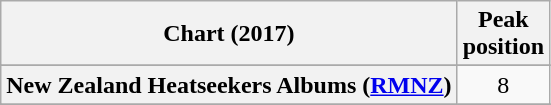<table class="wikitable sortable plainrowheaders" style="text-align:center">
<tr>
<th scope="col">Chart (2017)</th>
<th scope="col">Peak<br> position</th>
</tr>
<tr>
</tr>
<tr>
<th scope="row">New Zealand Heatseekers Albums (<a href='#'>RMNZ</a>)</th>
<td>8</td>
</tr>
<tr>
</tr>
<tr>
</tr>
<tr>
</tr>
<tr>
</tr>
<tr>
</tr>
<tr>
</tr>
</table>
